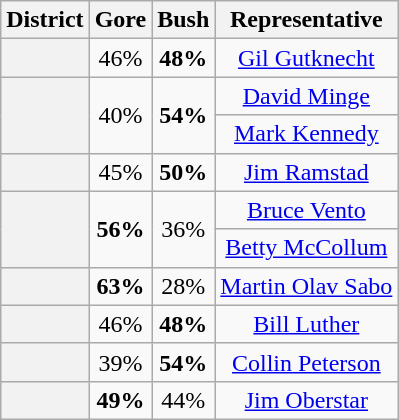<table class=wikitable>
<tr>
<th>District</th>
<th>Gore</th>
<th>Bush</th>
<th>Representative</th>
</tr>
<tr align=center>
<th></th>
<td>46%</td>
<td><strong>48%</strong></td>
<td><a href='#'>Gil Gutknecht</a></td>
</tr>
<tr align=center>
<th rowspan=2 ></th>
<td rowspan="2">40%</td>
<td rowspan=2><strong>54%</strong></td>
<td><a href='#'>David Minge</a></td>
</tr>
<tr align=center>
<td><a href='#'>Mark Kennedy</a></td>
</tr>
<tr align=center>
<th></th>
<td>45%</td>
<td><strong>50%</strong></td>
<td><a href='#'>Jim Ramstad</a></td>
</tr>
<tr align=center>
<th rowspan=2 ></th>
<td rowspan="2"><strong>56%</strong></td>
<td rowspan=2>36%</td>
<td><a href='#'>Bruce Vento</a></td>
</tr>
<tr align=center>
<td><a href='#'>Betty McCollum</a></td>
</tr>
<tr align=center>
<th></th>
<td><strong>63%</strong></td>
<td>28%</td>
<td><a href='#'>Martin Olav Sabo</a></td>
</tr>
<tr align=center>
<th></th>
<td>46%</td>
<td><strong>48%</strong></td>
<td><a href='#'>Bill Luther</a></td>
</tr>
<tr align=center>
<th></th>
<td>39%</td>
<td><strong>54%</strong></td>
<td><a href='#'>Collin Peterson</a></td>
</tr>
<tr align=center>
<th></th>
<td><strong>49%</strong></td>
<td>44%</td>
<td><a href='#'>Jim Oberstar</a></td>
</tr>
</table>
